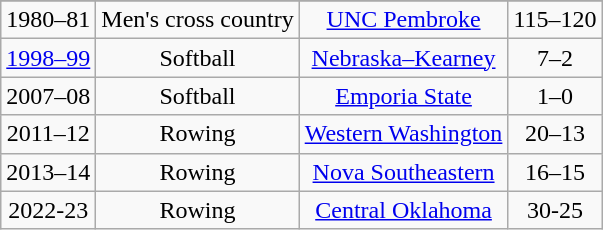<table class="wikitable" style="text-align:center">
<tr align="center">
</tr>
<tr align="center" bgcolor="">
<td>1980–81</td>
<td>Men's cross country</td>
<td><a href='#'>UNC Pembroke</a></td>
<td>115–120</td>
</tr>
<tr align="center" bgcolor="">
<td><a href='#'>1998–99</a></td>
<td>Softball</td>
<td><a href='#'>Nebraska–Kearney</a></td>
<td>7–2</td>
</tr>
<tr align="center" bgcolor="">
<td>2007–08</td>
<td>Softball</td>
<td><a href='#'>Emporia State</a></td>
<td>1–0</td>
</tr>
<tr align="center" bgcolor="">
<td>2011–12</td>
<td>Rowing</td>
<td><a href='#'>Western Washington</a></td>
<td>20–13</td>
</tr>
<tr align="center" bgcolor="">
<td>2013–14</td>
<td>Rowing</td>
<td><a href='#'>Nova Southeastern</a></td>
<td>16–15</td>
</tr>
<tr>
<td>2022-23</td>
<td>Rowing</td>
<td><a href='#'>Central Oklahoma</a></td>
<td>30-25</td>
</tr>
</table>
